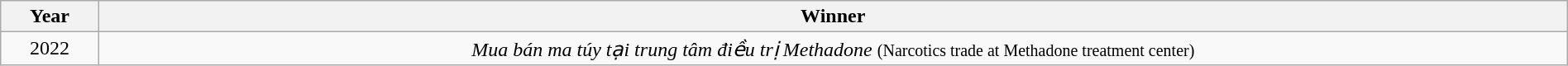<table class="wikitable" style="text-align: center; width:100%">
<tr>
<th>Year</th>
<th>Winner</th>
</tr>
<tr>
<td>2022</td>
<td><em>Mua bán ma túy tại trung tâm điều trị Methadone</em> <small>(Narcotics trade at Methadone treatment center)</small></td>
</tr>
</table>
